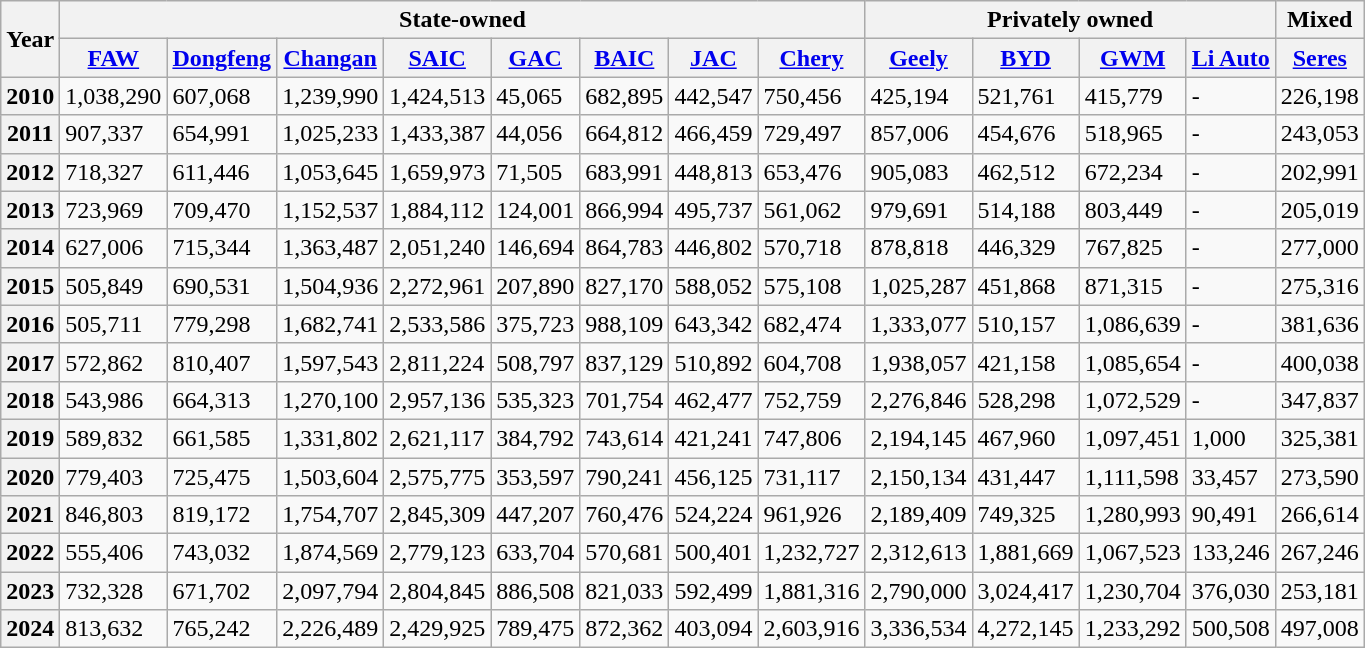<table class="wikitable">
<tr>
<th rowspan="2">Year</th>
<th colspan="8">State-owned</th>
<th colspan="4">Privately owned</th>
<th>Mixed</th>
</tr>
<tr>
<th><strong><a href='#'>FAW</a></strong></th>
<th><a href='#'>Dongfeng</a></th>
<th><a href='#'>Changan</a></th>
<th><a href='#'>SAIC</a></th>
<th><a href='#'>GAC</a></th>
<th><a href='#'>BAIC</a></th>
<th><a href='#'>JAC</a></th>
<th><a href='#'>Chery</a></th>
<th><a href='#'>Geely</a></th>
<th><a href='#'>BYD</a></th>
<th><a href='#'>GWM</a></th>
<th><a href='#'>Li Auto</a></th>
<th><a href='#'>Seres</a></th>
</tr>
<tr>
<th>2010</th>
<td>1,038,290</td>
<td>607,068</td>
<td>1,239,990</td>
<td>1,424,513</td>
<td>45,065</td>
<td>682,895</td>
<td>442,547</td>
<td>750,456</td>
<td>425,194</td>
<td>521,761</td>
<td>415,779</td>
<td>-</td>
<td>226,198</td>
</tr>
<tr>
<th>2011</th>
<td>907,337</td>
<td>654,991</td>
<td>1,025,233</td>
<td>1,433,387</td>
<td>44,056</td>
<td>664,812</td>
<td>466,459</td>
<td>729,497</td>
<td>857,006</td>
<td>454,676</td>
<td>518,965</td>
<td>-</td>
<td>243,053</td>
</tr>
<tr>
<th>2012</th>
<td>718,327</td>
<td>611,446</td>
<td>1,053,645</td>
<td>1,659,973</td>
<td>71,505</td>
<td>683,991</td>
<td>448,813</td>
<td>653,476</td>
<td>905,083</td>
<td>462,512</td>
<td>672,234</td>
<td>-</td>
<td>202,991</td>
</tr>
<tr>
<th>2013</th>
<td>723,969</td>
<td>709,470</td>
<td>1,152,537</td>
<td>1,884,112</td>
<td>124,001</td>
<td>866,994</td>
<td>495,737</td>
<td>561,062</td>
<td>979,691</td>
<td>514,188</td>
<td>803,449</td>
<td>-</td>
<td>205,019</td>
</tr>
<tr>
<th>2014</th>
<td>627,006</td>
<td>715,344</td>
<td>1,363,487</td>
<td>2,051,240</td>
<td>146,694</td>
<td>864,783</td>
<td>446,802</td>
<td>570,718</td>
<td>878,818</td>
<td>446,329</td>
<td>767,825</td>
<td>-</td>
<td>277,000</td>
</tr>
<tr>
<th>2015</th>
<td>505,849</td>
<td>690,531</td>
<td>1,504,936</td>
<td>2,272,961</td>
<td>207,890</td>
<td>827,170</td>
<td>588,052</td>
<td>575,108</td>
<td>1,025,287</td>
<td>451,868</td>
<td>871,315</td>
<td>-</td>
<td>275,316</td>
</tr>
<tr>
<th>2016</th>
<td>505,711</td>
<td>779,298</td>
<td>1,682,741</td>
<td>2,533,586</td>
<td>375,723</td>
<td>988,109</td>
<td>643,342</td>
<td>682,474</td>
<td>1,333,077</td>
<td>510,157</td>
<td>1,086,639</td>
<td>-</td>
<td>381,636</td>
</tr>
<tr>
<th>2017</th>
<td>572,862</td>
<td>810,407</td>
<td>1,597,543</td>
<td>2,811,224</td>
<td>508,797</td>
<td>837,129</td>
<td>510,892</td>
<td>604,708</td>
<td>1,938,057</td>
<td>421,158</td>
<td>1,085,654</td>
<td>-</td>
<td>400,038</td>
</tr>
<tr>
<th>2018</th>
<td>543,986</td>
<td>664,313</td>
<td>1,270,100</td>
<td>2,957,136</td>
<td>535,323</td>
<td>701,754</td>
<td>462,477</td>
<td>752,759</td>
<td>2,276,846</td>
<td>528,298</td>
<td>1,072,529</td>
<td>-</td>
<td>347,837</td>
</tr>
<tr>
<th>2019</th>
<td>589,832</td>
<td>661,585</td>
<td>1,331,802</td>
<td>2,621,117</td>
<td>384,792</td>
<td>743,614</td>
<td>421,241</td>
<td>747,806</td>
<td>2,194,145</td>
<td>467,960</td>
<td>1,097,451</td>
<td>1,000</td>
<td>325,381</td>
</tr>
<tr>
<th>2020</th>
<td>779,403</td>
<td>725,475</td>
<td>1,503,604</td>
<td>2,575,775</td>
<td>353,597</td>
<td>790,241</td>
<td>456,125</td>
<td>731,117</td>
<td>2,150,134</td>
<td>431,447</td>
<td>1,111,598</td>
<td>33,457</td>
<td>273,590</td>
</tr>
<tr>
<th>2021</th>
<td>846,803</td>
<td>819,172</td>
<td>1,754,707</td>
<td>2,845,309</td>
<td>447,207</td>
<td>760,476</td>
<td>524,224</td>
<td>961,926</td>
<td>2,189,409</td>
<td>749,325</td>
<td>1,280,993</td>
<td>90,491</td>
<td>266,614</td>
</tr>
<tr>
<th>2022</th>
<td>555,406</td>
<td>743,032</td>
<td>1,874,569</td>
<td>2,779,123</td>
<td>633,704</td>
<td>570,681</td>
<td>500,401</td>
<td>1,232,727</td>
<td>2,312,613</td>
<td>1,881,669</td>
<td>1,067,523</td>
<td>133,246</td>
<td>267,246</td>
</tr>
<tr>
<th>2023</th>
<td>732,328</td>
<td>671,702</td>
<td>2,097,794</td>
<td>2,804,845</td>
<td>886,508</td>
<td>821,033</td>
<td>592,499</td>
<td>1,881,316</td>
<td>2,790,000</td>
<td>3,024,417</td>
<td>1,230,704</td>
<td>376,030</td>
<td>253,181</td>
</tr>
<tr>
<th>2024</th>
<td>813,632</td>
<td>765,242</td>
<td>2,226,489</td>
<td>2,429,925</td>
<td>789,475</td>
<td>872,362</td>
<td>403,094</td>
<td>2,603,916</td>
<td>3,336,534</td>
<td>4,272,145</td>
<td>1,233,292</td>
<td>500,508</td>
<td>497,008</td>
</tr>
</table>
